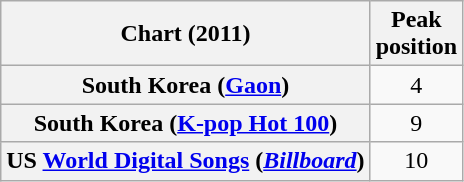<table class="wikitable sortable plainrowheaders">
<tr>
<th>Chart (2011)</th>
<th>Peak<br>position</th>
</tr>
<tr>
<th scope="row">South Korea (<a href='#'>Gaon</a>)</th>
<td align="center">4</td>
</tr>
<tr>
<th scope="row">South Korea (<a href='#'>K-pop Hot 100</a>)</th>
<td align="center">9</td>
</tr>
<tr>
<th scope="row">US <a href='#'>World Digital Songs</a> (<em><a href='#'>Billboard</a></em>)</th>
<td align="center">10</td>
</tr>
</table>
